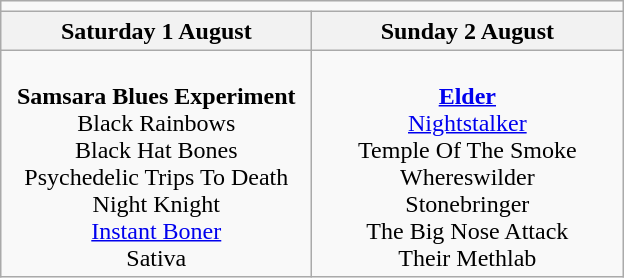<table class="wikitable">
<tr>
<td colspan="2" align="center"></td>
</tr>
<tr>
<th>Saturday 1 August</th>
<th>Sunday 2 August</th>
</tr>
<tr>
<td valign="top" align="center" width=200><br><strong>Samsara Blues Experiment</strong>
<br>Black Rainbows
<br>Black Hat Bones
<br>Psychedelic Trips To Death
<br>Night Knight
<br><a href='#'>Instant Boner</a>
<br>Sativa</td>
<td valign="top" align="center" width=200><br><strong><a href='#'>Elder</a></strong>
<br><a href='#'>Nightstalker</a>
<br>Temple Of The Smoke
<br>Whereswilder
<br>Stonebringer
<br>The Big Nose Attack
<br>Their Methlab</td>
</tr>
</table>
